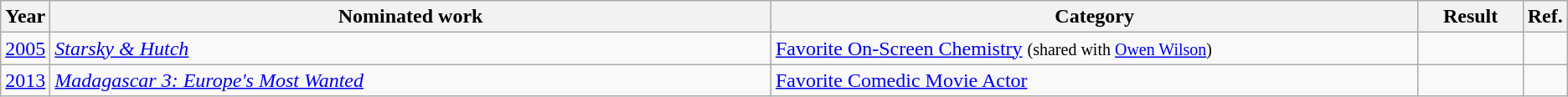<table class=wikitable>
<tr>
<th scope="col" style="width:1em;">Year</th>
<th scope="col" style="width:39em;">Nominated work</th>
<th scope="col" style="width:35em;">Category</th>
<th scope="col" style="width:5em;">Result</th>
<th scope="col" style="width:1em;">Ref.</th>
</tr>
<tr>
<td><a href='#'>2005</a></td>
<td><em><a href='#'>Starsky & Hutch</a></em></td>
<td><a href='#'>Favorite On-Screen Chemistry</a> <small>(shared with <a href='#'>Owen Wilson</a>)</small></td>
<td></td>
<td></td>
</tr>
<tr>
<td><a href='#'>2013</a></td>
<td><em><a href='#'>Madagascar 3: Europe's Most Wanted</a></em></td>
<td><a href='#'>Favorite Comedic Movie Actor</a></td>
<td></td>
<td></td>
</tr>
</table>
